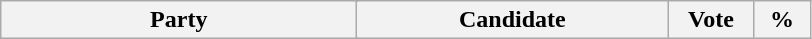<table class="wikitable centre" border="1">
<tr>
<th bgcolor="#DDDDFF" width="230px" colspan="2">Party</th>
<th bgcolor="#DDDDFF" width="200px">Candidate</th>
<th bgcolor="#DDDDFF" width="50px">Vote</th>
<th bgcolor="#DDDDFF" width="30px">%<br>

  


</th>
</tr>
</table>
